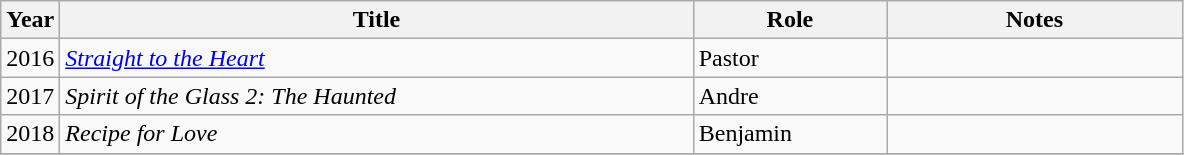<table class="wikitable sortbale">
<tr>
<th style="width:5%;">Year</th>
<th style="width:auto;">Title</th>
<th style="width:auto;">Role</th>
<th style="width:25%;">Notes</th>
</tr>
<tr>
<td>2016</td>
<td><em><a href='#'>Straight to the Heart</a></em></td>
<td>Pastor</td>
<td></td>
</tr>
<tr>
<td>2017</td>
<td><em>Spirit of the Glass 2: The Haunted</em></td>
<td>Andre</td>
<td></td>
</tr>
<tr>
<td>2018</td>
<td><em>Recipe for Love</em></td>
<td>Benjamin</td>
<td></td>
</tr>
<tr>
</tr>
</table>
